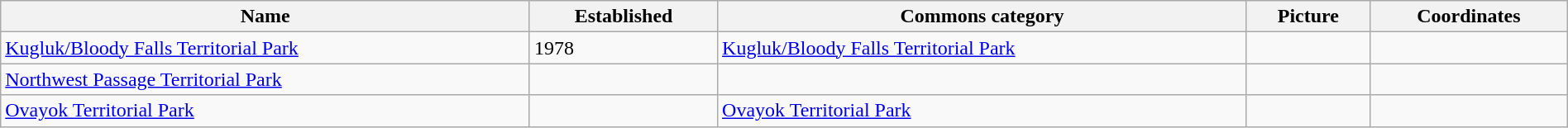<table class='wikitable sortable' style="width:100%">
<tr>
<th>Name</th>
<th>Established</th>
<th>Commons category</th>
<th>Picture</th>
<th>Coordinates</th>
</tr>
<tr>
<td><a href='#'>Kugluk/Bloody Falls Territorial Park</a></td>
<td>1978</td>
<td><a href='#'>Kugluk/Bloody Falls Territorial Park</a></td>
<td></td>
<td></td>
</tr>
<tr>
<td><a href='#'>Northwest Passage Territorial Park</a></td>
<td></td>
<td></td>
<td></td>
<td></td>
</tr>
<tr>
<td><a href='#'>Ovayok Territorial Park</a></td>
<td></td>
<td><a href='#'>Ovayok Territorial Park</a></td>
<td></td>
<td></td>
</tr>
</table>
